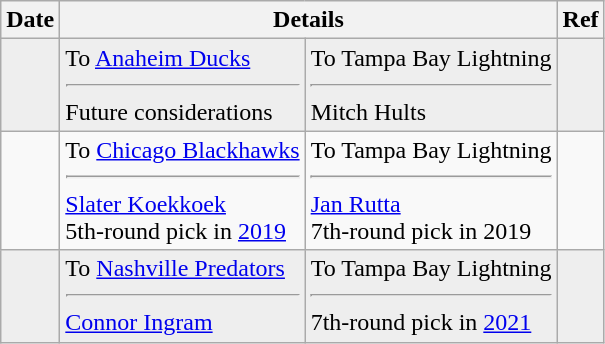<table class="wikitable">
<tr>
<th>Date</th>
<th colspan="2">Details</th>
<th>Ref</th>
</tr>
<tr style="background:#eee;">
<td></td>
<td valign="top">To <a href='#'>Anaheim Ducks</a><hr>Future considerations</td>
<td valign="top">To Tampa Bay Lightning<hr>Mitch Hults</td>
<td></td>
</tr>
<tr>
<td></td>
<td valign="top">To <a href='#'>Chicago Blackhawks</a><hr><a href='#'>Slater Koekkoek</a><br>5th-round pick in <a href='#'>2019</a></td>
<td valign="top">To Tampa Bay Lightning<hr><a href='#'>Jan Rutta</a><br>7th-round pick in 2019</td>
<td></td>
</tr>
<tr style="background:#eee;">
<td></td>
<td valign="top">To <a href='#'>Nashville Predators</a><hr><a href='#'>Connor Ingram</a></td>
<td valign="top">To Tampa Bay Lightning<hr>7th-round pick in <a href='#'>2021</a></td>
<td></td>
</tr>
</table>
